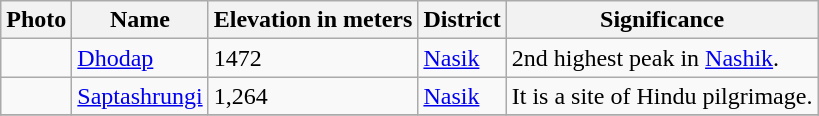<table class="wikitable sortable">
<tr>
<th>Photo</th>
<th>Name</th>
<th>Elevation in meters</th>
<th>District</th>
<th>Significance</th>
</tr>
<tr>
<td></td>
<td><a href='#'>Dhodap</a></td>
<td>1472</td>
<td><a href='#'>Nasik</a></td>
<td>2nd highest peak in <a href='#'>Nashik</a>.</td>
</tr>
<tr>
<td></td>
<td><a href='#'>Saptashrungi</a></td>
<td>1,264</td>
<td><a href='#'>Nasik</a></td>
<td>It is a site of Hindu pilgrimage.</td>
</tr>
<tr>
</tr>
</table>
